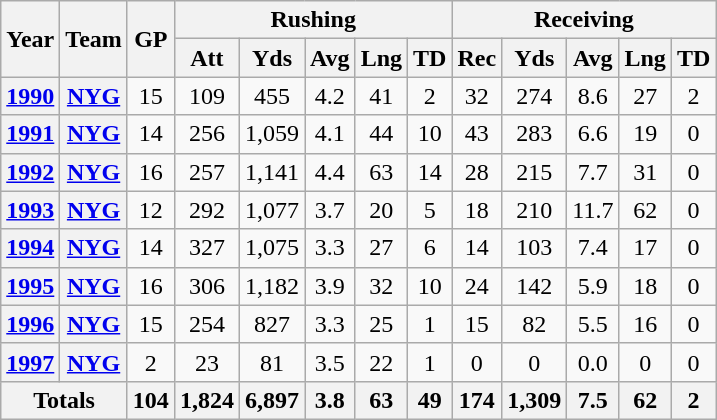<table class=wikitable style="text-align:center">
<tr>
<th rowspan="2">Year</th>
<th rowspan="2">Team</th>
<th rowspan="2">GP</th>
<th colspan="5">Rushing</th>
<th colspan="5">Receiving</th>
</tr>
<tr>
<th>Att</th>
<th>Yds</th>
<th>Avg</th>
<th>Lng</th>
<th>TD</th>
<th>Rec</th>
<th>Yds</th>
<th>Avg</th>
<th>Lng</th>
<th>TD</th>
</tr>
<tr>
<th><a href='#'>1990</a></th>
<th><a href='#'>NYG</a></th>
<td>15</td>
<td>109</td>
<td>455</td>
<td>4.2</td>
<td>41</td>
<td>2</td>
<td>32</td>
<td>274</td>
<td>8.6</td>
<td>27</td>
<td>2</td>
</tr>
<tr>
<th><a href='#'>1991</a></th>
<th><a href='#'>NYG</a></th>
<td>14</td>
<td>256</td>
<td>1,059</td>
<td>4.1</td>
<td>44</td>
<td>10</td>
<td>43</td>
<td>283</td>
<td>6.6</td>
<td>19</td>
<td>0</td>
</tr>
<tr>
<th><a href='#'>1992</a></th>
<th><a href='#'>NYG</a></th>
<td>16</td>
<td>257</td>
<td>1,141</td>
<td>4.4</td>
<td>63</td>
<td>14</td>
<td>28</td>
<td>215</td>
<td>7.7</td>
<td>31</td>
<td>0</td>
</tr>
<tr>
<th><a href='#'>1993</a></th>
<th><a href='#'>NYG</a></th>
<td>12</td>
<td>292</td>
<td>1,077</td>
<td>3.7</td>
<td>20</td>
<td>5</td>
<td>18</td>
<td>210</td>
<td>11.7</td>
<td>62</td>
<td>0</td>
</tr>
<tr>
<th><a href='#'>1994</a></th>
<th><a href='#'>NYG</a></th>
<td>14</td>
<td>327</td>
<td>1,075</td>
<td>3.3</td>
<td>27</td>
<td>6</td>
<td>14</td>
<td>103</td>
<td>7.4</td>
<td>17</td>
<td>0</td>
</tr>
<tr>
<th><a href='#'>1995</a></th>
<th><a href='#'>NYG</a></th>
<td>16</td>
<td>306</td>
<td>1,182</td>
<td>3.9</td>
<td>32</td>
<td>10</td>
<td>24</td>
<td>142</td>
<td>5.9</td>
<td>18</td>
<td>0</td>
</tr>
<tr>
<th><a href='#'>1996</a></th>
<th><a href='#'>NYG</a></th>
<td>15</td>
<td>254</td>
<td>827</td>
<td>3.3</td>
<td>25</td>
<td>1</td>
<td>15</td>
<td>82</td>
<td>5.5</td>
<td>16</td>
<td>0</td>
</tr>
<tr>
<th><a href='#'>1997</a></th>
<th><a href='#'>NYG</a></th>
<td>2</td>
<td>23</td>
<td>81</td>
<td>3.5</td>
<td>22</td>
<td>1</td>
<td>0</td>
<td>0</td>
<td>0.0</td>
<td>0</td>
<td>0</td>
</tr>
<tr>
<th colspan="2">Totals</th>
<th>104</th>
<th>1,824</th>
<th>6,897</th>
<th>3.8</th>
<th>63</th>
<th>49</th>
<th>174</th>
<th>1,309</th>
<th>7.5</th>
<th>62</th>
<th>2</th>
</tr>
</table>
